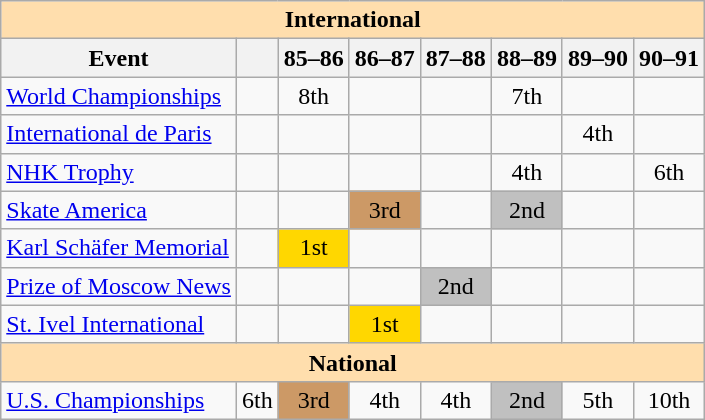<table class="wikitable" style="text-align:center">
<tr>
<th style="background-color: #ffdead; " colspan=8 align=center>International</th>
</tr>
<tr>
<th>Event</th>
<th></th>
<th>85–86</th>
<th>86–87</th>
<th>87–88</th>
<th>88–89</th>
<th>89–90</th>
<th>90–91</th>
</tr>
<tr>
<td align=left><a href='#'>World Championships</a></td>
<td></td>
<td>8th</td>
<td></td>
<td></td>
<td>7th</td>
<td></td>
<td></td>
</tr>
<tr>
<td align=left><a href='#'>International de Paris</a></td>
<td></td>
<td></td>
<td></td>
<td></td>
<td></td>
<td>4th</td>
<td></td>
</tr>
<tr>
<td align=left><a href='#'>NHK Trophy</a></td>
<td></td>
<td></td>
<td></td>
<td></td>
<td>4th</td>
<td></td>
<td>6th</td>
</tr>
<tr>
<td align=left><a href='#'>Skate America</a></td>
<td></td>
<td></td>
<td bgcolor=cc9966>3rd</td>
<td></td>
<td bgcolor=silver>2nd</td>
<td></td>
<td></td>
</tr>
<tr>
<td align=left><a href='#'>Karl Schäfer Memorial</a></td>
<td></td>
<td bgcolor=gold>1st</td>
<td></td>
<td></td>
<td></td>
<td></td>
<td></td>
</tr>
<tr>
<td align=left><a href='#'>Prize of Moscow News</a></td>
<td></td>
<td></td>
<td></td>
<td bgcolor=silver>2nd</td>
<td></td>
<td></td>
<td></td>
</tr>
<tr>
<td align=left><a href='#'>St. Ivel International</a></td>
<td></td>
<td></td>
<td bgcolor=gold>1st</td>
<td></td>
<td></td>
<td></td>
<td></td>
</tr>
<tr>
<th style="background-color: #ffdead; " colspan=8 align=center>National</th>
</tr>
<tr>
<td align=left><a href='#'>U.S. Championships</a></td>
<td>6th</td>
<td bgcolor=cc9966>3rd</td>
<td>4th</td>
<td>4th</td>
<td bgcolor=silver>2nd</td>
<td>5th</td>
<td>10th</td>
</tr>
</table>
